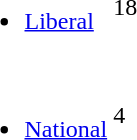<table>
<tr>
<td><br><ul><li><a href='#'>Liberal</a></li></ul></td>
<td><div>18</div></td>
</tr>
<tr>
<td><br><ul><li><a href='#'>National</a></li></ul></td>
<td><div>4</div></td>
</tr>
</table>
